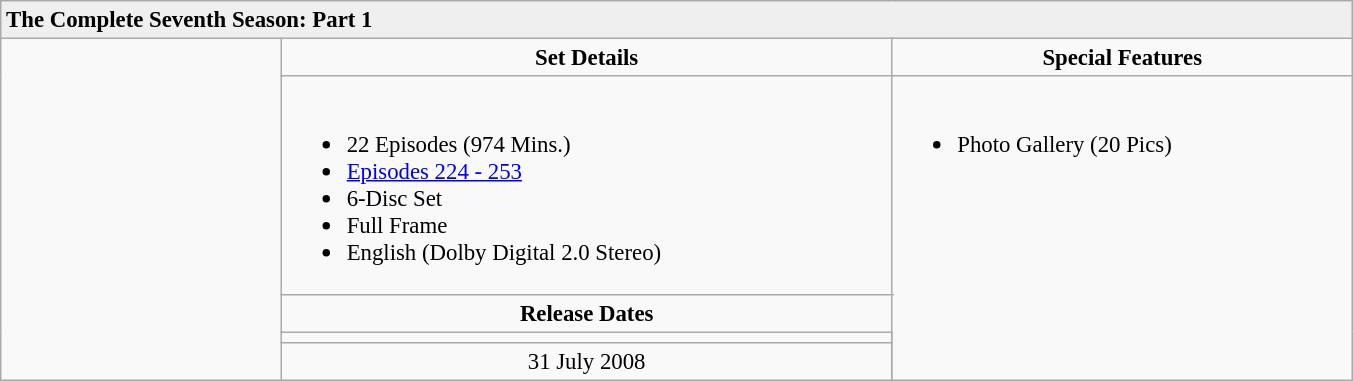<table class="wikitable" style="font-size: 95%;">
<tr style="background:#EFEFEF">
<td colspan="5"><strong>The Complete Seventh Season: Part 1</strong></td>
</tr>
<tr>
<td rowspan="6" align="center" width="180"></td>
<td align="center" width="350" colspan="3"><strong>Set Details</strong></td>
<td width="250" align="center"><strong>Special Features</strong></td>
</tr>
<tr valign="top">
<td colspan="3" align="left" width="400"><br><ul><li>22 Episodes (974 Mins.)</li><li><a href='#'>Episodes 224 - 253</a></li><li>6-Disc Set</li><li>Full Frame</li><li>English (Dolby Digital 2.0 Stereo)</li></ul></td>
<td rowspan="4" align="left" width="300"><br><ul><li>Photo Gallery (20 Pics)</li></ul></td>
</tr>
<tr>
<td colspan="3" align="center"><strong>Release Dates</strong></td>
</tr>
<tr>
<td align="center"></td>
</tr>
<tr>
<td align="center">31 July 2008</td>
</tr>
</table>
